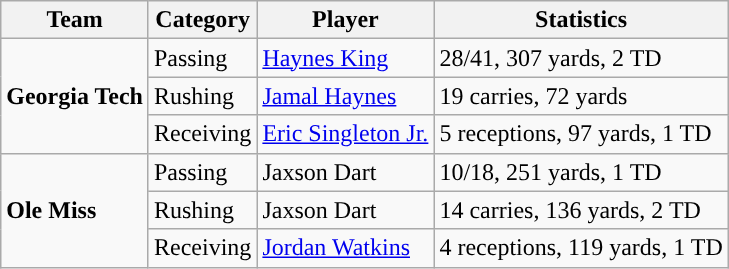<table class="wikitable" style="float: right;">
<tr>
<th>Team</th>
<th>Category</th>
<th>Player</th>
<th>Statistics</th>
</tr>
<tr>
<td rowspan=3><strong>Georgia Tech</strong></td>
<td>Passing</td>
<td><a href='#'>Haynes King</a></td>
<td>28/41, 307 yards, 2 TD</td>
</tr>
<tr>
<td>Rushing</td>
<td><a href='#'>Jamal Haynes</a></td>
<td>19 carries, 72 yards</td>
</tr>
<tr>
<td>Receiving</td>
<td><a href='#'>Eric Singleton Jr.</a></td>
<td>5 receptions, 97 yards, 1 TD</td>
</tr>
<tr>
<td rowspan=3><strong>Ole Miss</strong></td>
<td>Passing</td>
<td>Jaxson Dart</td>
<td>10/18, 251 yards, 1 TD</td>
</tr>
<tr>
<td>Rushing</td>
<td>Jaxson Dart</td>
<td>14 carries, 136 yards, 2 TD</td>
</tr>
<tr>
<td>Receiving</td>
<td><a href='#'>Jordan Watkins</a></td>
<td>4 receptions, 119 yards, 1 TD</td>
</tr>
</table>
